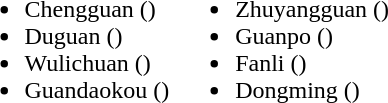<table>
<tr>
<td valign="top"><br><ul><li>Chengguan ()</li><li>Duguan ()</li><li>Wulichuan ()</li><li>Guandaokou ()</li></ul></td>
<td valign="top"><br><ul><li>Zhuyangguan ()</li><li>Guanpo ()</li><li>Fanli ()</li><li>Dongming ()</li></ul></td>
</tr>
</table>
